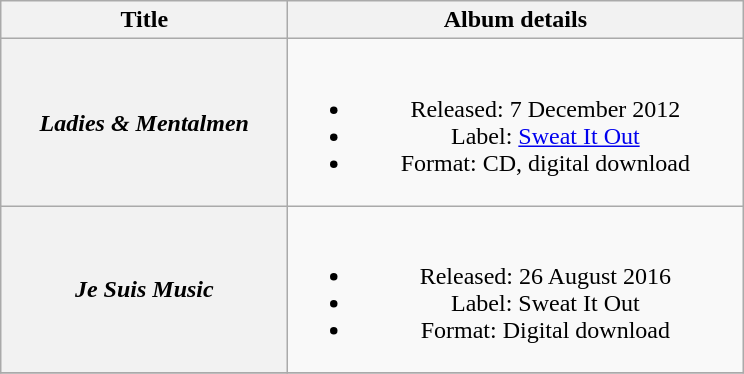<table class="wikitable plainrowheaders" style="text-align:center;">
<tr>
<th scope="col" style="width:11.5em;">Title</th>
<th scope="col" style="width:18.5em;">Album details</th>
</tr>
<tr>
<th scope="row"><em>Ladies & Mentalmen</em></th>
<td><br><ul><li>Released: 7 December 2012</li><li>Label: <a href='#'>Sweat It Out</a></li><li>Format: CD, digital download</li></ul></td>
</tr>
<tr>
<th scope="row"><em>Je Suis Music</em></th>
<td><br><ul><li>Released: 26 August 2016</li><li>Label: Sweat It Out</li><li>Format: Digital download</li></ul></td>
</tr>
<tr>
</tr>
</table>
